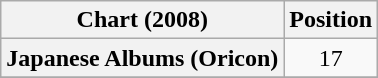<table class="wikitable plainrowheaders">
<tr>
<th>Chart (2008)</th>
<th>Position</th>
</tr>
<tr>
<th scope="row">Japanese Albums (Oricon)</th>
<td align="center">17</td>
</tr>
<tr>
</tr>
</table>
